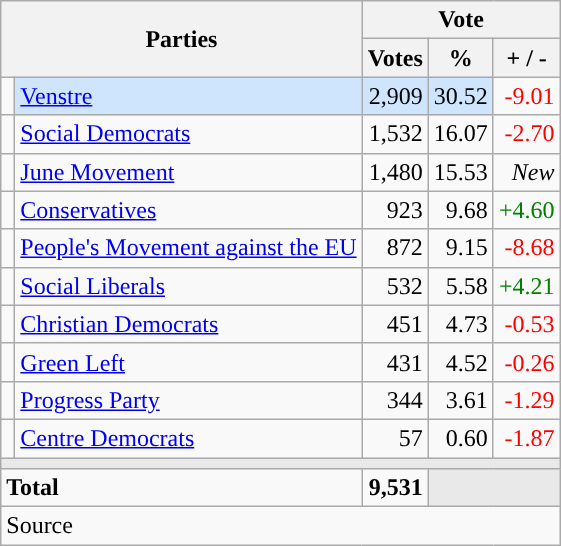<table class="wikitable" style="text-align:right;">
<tr>
<th style="text-align:centre;" rowspan="2" colspan="2" width="225">Parties</th>
<th colspan="3">Vote</th>
</tr>
<tr>
<th width="15">Votes</th>
<th width="15">%</th>
<th width="15">+ / -</th>
</tr>
<tr>
<td width="2" style="color:inherit;background:"></td>
<td bgcolor=#cfe5fe   align="left"><a href='#'>Venstre</a></td>
<td bgcolor=#cfe5fe>2,909</td>
<td bgcolor=#cfe5fe>30.52</td>
<td style=color:red;>-9.01</td>
</tr>
<tr>
<td width="2" style="color:inherit;background:"></td>
<td align="left"><a href='#'>Social Democrats</a></td>
<td>1,532</td>
<td>16.07</td>
<td style=color:red;>-2.70</td>
</tr>
<tr>
<td width="2" style="color:inherit;background:"></td>
<td align="left"><a href='#'>June Movement</a></td>
<td>1,480</td>
<td>15.53</td>
<td><em>New</em></td>
</tr>
<tr>
<td width="2" style="color:inherit;background:"></td>
<td align="left"><a href='#'>Conservatives</a></td>
<td>923</td>
<td>9.68</td>
<td style=color:green;>+4.60</td>
</tr>
<tr>
<td width="2" style="color:inherit;background:"></td>
<td align="left"><a href='#'>People's Movement against the EU</a></td>
<td>872</td>
<td>9.15</td>
<td style=color:red;>-8.68</td>
</tr>
<tr>
<td width="2" style="color:inherit;background:"></td>
<td align="left"><a href='#'>Social Liberals</a></td>
<td>532</td>
<td>5.58</td>
<td style=color:green;>+4.21</td>
</tr>
<tr>
<td width="2" style="color:inherit;background:"></td>
<td align="left"><a href='#'>Christian Democrats</a></td>
<td>451</td>
<td>4.73</td>
<td style=color:red;>-0.53</td>
</tr>
<tr>
<td width="2" style="color:inherit;background:"></td>
<td align="left"><a href='#'>Green Left</a></td>
<td>431</td>
<td>4.52</td>
<td style=color:red;>-0.26</td>
</tr>
<tr>
<td width="2" style="color:inherit;background:"></td>
<td align="left"><a href='#'>Progress Party</a></td>
<td>344</td>
<td>3.61</td>
<td style=color:red;>-1.29</td>
</tr>
<tr>
<td width="2" style="color:inherit;background:"></td>
<td align="left"><a href='#'>Centre Democrats</a></td>
<td>57</td>
<td>0.60</td>
<td style=color:red;>-1.87</td>
</tr>
<tr>
<td colspan="7" bgcolor="#E9E9E9"></td>
</tr>
<tr>
<td align="left" colspan="2"><strong>Total</strong></td>
<td><strong>9,531</strong></td>
<td bgcolor="#E9E9E9" colspan="2"></td>
</tr>
<tr>
<td align="left" colspan="6">Source</td>
</tr>
</table>
